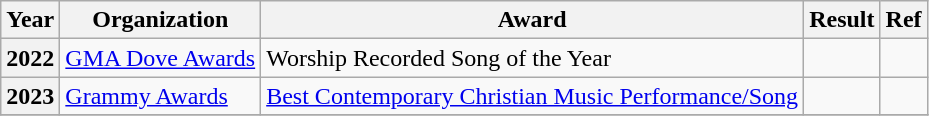<table class="wikitable plainrowheaders">
<tr>
<th>Year</th>
<th>Organization</th>
<th>Award</th>
<th>Result</th>
<th>Ref</th>
</tr>
<tr>
<th scope="row">2022</th>
<td><a href='#'>GMA Dove Awards</a></td>
<td>Worship Recorded Song of the Year</td>
<td></td>
<td></td>
</tr>
<tr>
<th scope="row">2023</th>
<td><a href='#'>Grammy Awards</a></td>
<td><a href='#'>Best Contemporary Christian Music Performance/Song</a></td>
<td></td>
<td></td>
</tr>
<tr>
</tr>
</table>
